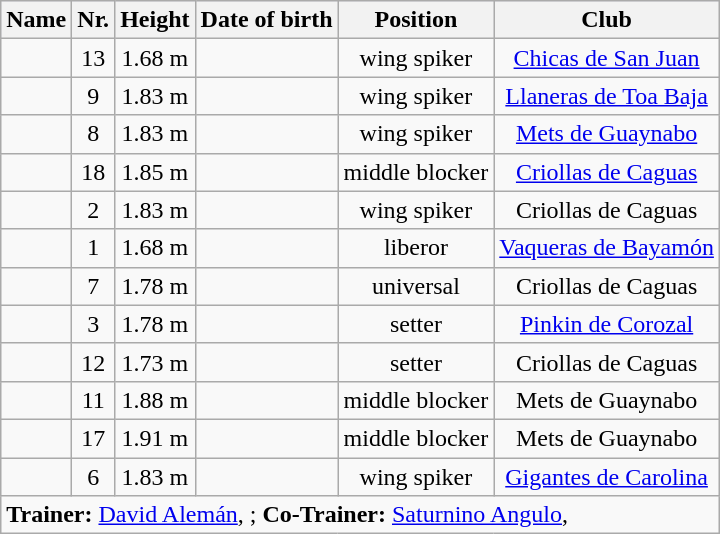<table class="wikitable sortable" style="margin-bottom:0">
<tr style="text-align:center; background:lavender;">
<th>Name</th>
<th>Nr.</th>
<th>Height</th>
<th>Date of birth</th>
<th>Position</th>
<th>Club</th>
</tr>
<tr style="text-align:center;">
<td align="left"></td>
<td>13</td>
<td>1.68 m</td>
<td></td>
<td>wing spiker</td>
<td><a href='#'>Chicas de San Juan</a></td>
</tr>
<tr style="text-align:center;">
<td align="left"></td>
<td>9</td>
<td>1.83 m</td>
<td></td>
<td>wing spiker</td>
<td><a href='#'>Llaneras de Toa Baja</a></td>
</tr>
<tr style="text-align:center;">
<td align="left"></td>
<td>8</td>
<td>1.83 m</td>
<td></td>
<td>wing spiker</td>
<td><a href='#'>Mets de Guaynabo</a></td>
</tr>
<tr style="text-align:center;">
<td align="left"></td>
<td>18</td>
<td>1.85 m</td>
<td></td>
<td>middle blocker</td>
<td><a href='#'>Criollas de Caguas</a></td>
</tr>
<tr style="text-align:center;">
<td align="left"></td>
<td>2</td>
<td>1.83 m</td>
<td></td>
<td>wing spiker</td>
<td>Criollas de Caguas</td>
</tr>
<tr style="text-align:center;">
<td align="left"></td>
<td>1</td>
<td>1.68 m</td>
<td></td>
<td>liberor</td>
<td><a href='#'>Vaqueras de Bayamón</a></td>
</tr>
<tr style="text-align:center;">
<td align="left"></td>
<td>7</td>
<td>1.78 m</td>
<td></td>
<td>universal</td>
<td>Criollas de Caguas</td>
</tr>
<tr style="text-align:center;">
<td align="left"></td>
<td>3</td>
<td>1.78 m</td>
<td></td>
<td>setter</td>
<td><a href='#'>Pinkin de Corozal</a></td>
</tr>
<tr style="text-align:center;">
<td align="left"></td>
<td>12</td>
<td>1.73 m</td>
<td></td>
<td>setter</td>
<td>Criollas de Caguas</td>
</tr>
<tr style="text-align:center;">
<td align="left"></td>
<td>11</td>
<td>1.88 m</td>
<td></td>
<td>middle blocker</td>
<td>Mets de Guaynabo</td>
</tr>
<tr style="text-align:center;">
<td align="left"></td>
<td>17</td>
<td>1.91 m</td>
<td></td>
<td>middle blocker</td>
<td>Mets de Guaynabo</td>
</tr>
<tr style="text-align:center;">
<td align="left"></td>
<td>6</td>
<td>1.83 m</td>
<td></td>
<td>wing spiker</td>
<td><a href='#'>Gigantes de Carolina</a></td>
</tr>
<tr class="sortbottom">
<td colspan="6"><strong>Trainer:</strong> <a href='#'>David Alemán</a>, ; <strong>Co-Trainer:</strong> <a href='#'>Saturnino Angulo</a>, </td>
</tr>
</table>
